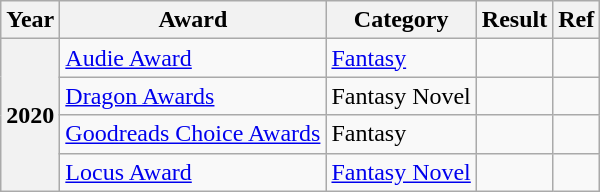<table class="wikitable sortable">
<tr>
<th>Year</th>
<th>Award</th>
<th>Category</th>
<th>Result</th>
<th>Ref</th>
</tr>
<tr>
<th rowspan="4">2020</th>
<td><a href='#'>Audie Award</a></td>
<td><a href='#'>Fantasy</a></td>
<td></td>
<td></td>
</tr>
<tr>
<td><a href='#'>Dragon Awards</a></td>
<td>Fantasy Novel</td>
<td></td>
<td></td>
</tr>
<tr>
<td><a href='#'>Goodreads Choice Awards</a></td>
<td>Fantasy</td>
<td></td>
<td></td>
</tr>
<tr>
<td><a href='#'>Locus Award</a></td>
<td><a href='#'>Fantasy Novel</a></td>
<td></td>
<td></td>
</tr>
</table>
